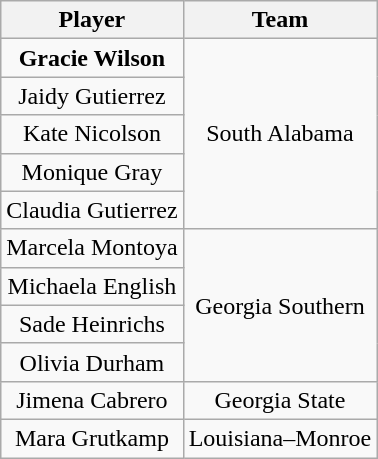<table class="wikitable" style="text-align: center;">
<tr>
<th>Player</th>
<th>Team</th>
</tr>
<tr>
<td><strong>Gracie Wilson</strong></td>
<td rowspan=5>South Alabama</td>
</tr>
<tr>
<td>Jaidy Gutierrez</td>
</tr>
<tr>
<td>Kate Nicolson</td>
</tr>
<tr>
<td>Monique Gray</td>
</tr>
<tr>
<td>Claudia Gutierrez</td>
</tr>
<tr>
<td>Marcela Montoya</td>
<td rowspan=4>Georgia Southern</td>
</tr>
<tr>
<td>Michaela English</td>
</tr>
<tr>
<td>Sade Heinrichs</td>
</tr>
<tr>
<td>Olivia Durham</td>
</tr>
<tr>
<td>Jimena Cabrero</td>
<td>Georgia State</td>
</tr>
<tr>
<td>Mara Grutkamp</td>
<td>Louisiana–Monroe</td>
</tr>
</table>
